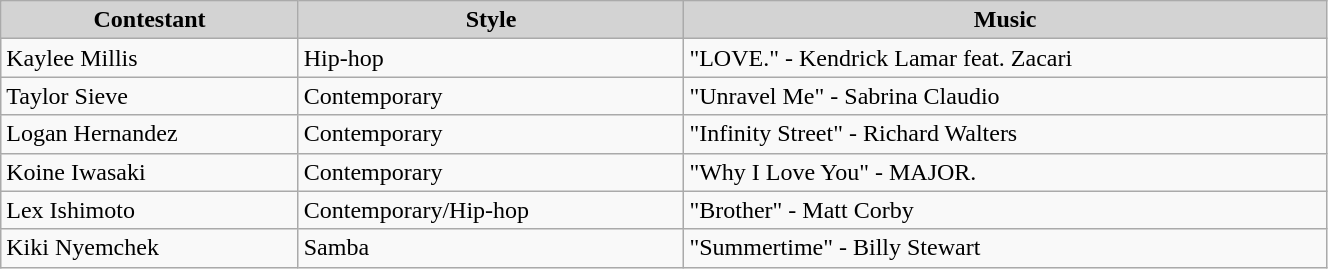<table class="wikitable" style="width:70%;">
<tr style="background:lightgrey; text-align:center;">
<td><strong>Contestant</strong></td>
<td><strong>Style</strong></td>
<td><strong>Music</strong></td>
</tr>
<tr>
<td>Kaylee Millis</td>
<td>Hip-hop</td>
<td>"LOVE." - Kendrick Lamar feat. Zacari</td>
</tr>
<tr>
<td>Taylor Sieve</td>
<td>Contemporary</td>
<td>"Unravel Me" - Sabrina Claudio</td>
</tr>
<tr>
<td>Logan Hernandez</td>
<td>Contemporary</td>
<td>"Infinity Street" - Richard Walters</td>
</tr>
<tr>
<td>Koine Iwasaki</td>
<td>Contemporary</td>
<td>"Why I Love You" - MAJOR.</td>
</tr>
<tr>
<td>Lex Ishimoto</td>
<td>Contemporary/Hip-hop</td>
<td>"Brother" - Matt Corby</td>
</tr>
<tr>
<td>Kiki Nyemchek</td>
<td>Samba</td>
<td>"Summertime" - Billy Stewart</td>
</tr>
</table>
